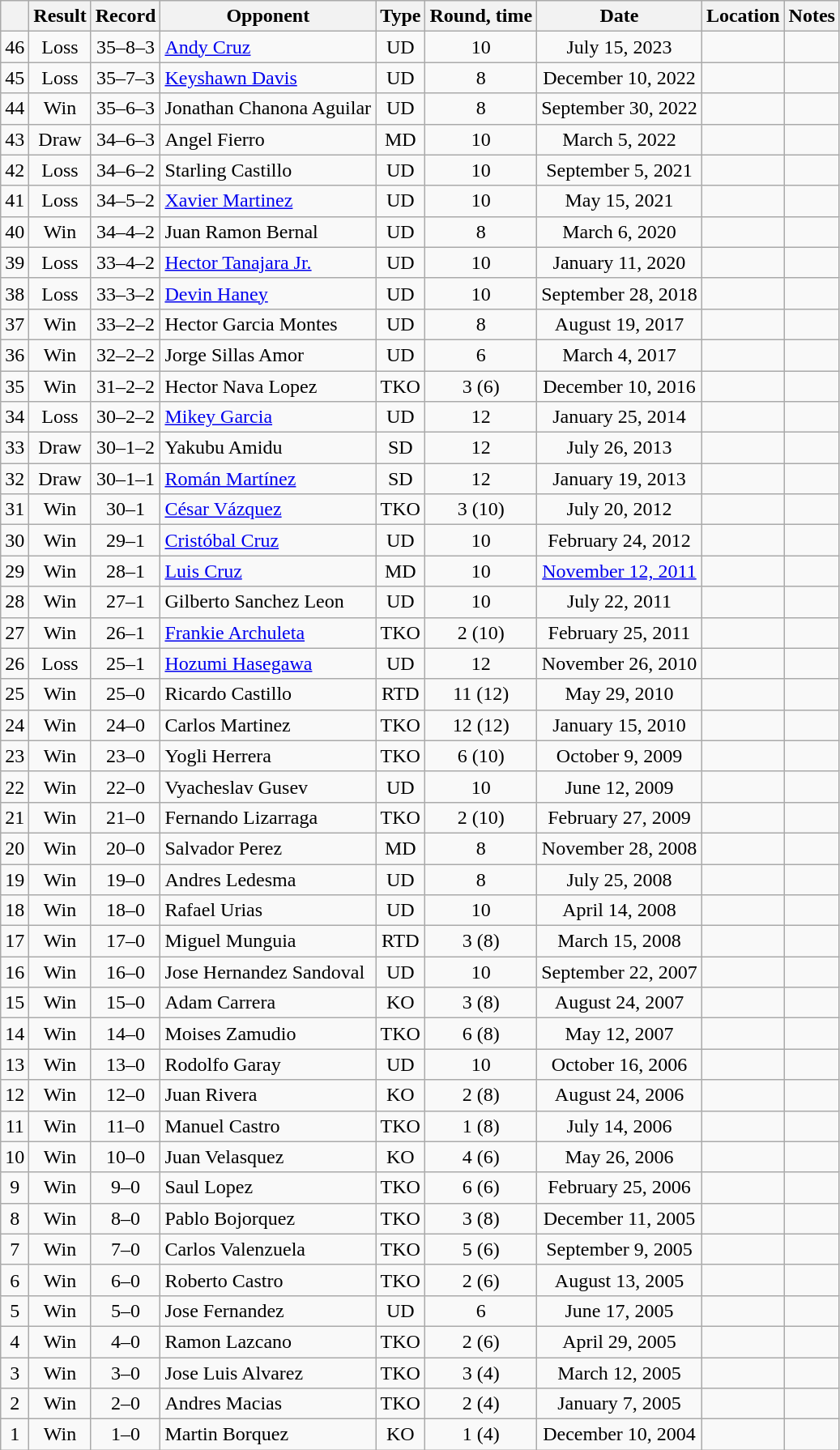<table class=wikitable style=text-align:center>
<tr>
<th></th>
<th>Result</th>
<th>Record</th>
<th>Opponent</th>
<th>Type</th>
<th>Round, time</th>
<th>Date</th>
<th>Location</th>
<th>Notes</th>
</tr>
<tr>
<td>46</td>
<td>Loss</td>
<td>35–8–3</td>
<td align=left><a href='#'>Andy Cruz</a></td>
<td>UD</td>
<td>10</td>
<td>July 15, 2023</td>
<td align=left></td>
<td></td>
</tr>
<tr>
<td>45</td>
<td>Loss</td>
<td>35–7–3</td>
<td align=left><a href='#'>Keyshawn Davis</a></td>
<td>UD</td>
<td>8</td>
<td>December 10, 2022</td>
<td align=left></td>
<td align=left></td>
</tr>
<tr>
<td>44</td>
<td>Win</td>
<td>35–6–3</td>
<td align=left>Jonathan Chanona Aguilar</td>
<td>UD</td>
<td>8</td>
<td>September 30, 2022</td>
<td align=left></td>
<td align=left></td>
</tr>
<tr>
<td>43</td>
<td>Draw</td>
<td>34–6–3</td>
<td align=left>Angel Fierro</td>
<td>MD</td>
<td>10</td>
<td>March 5, 2022</td>
<td align=left></td>
<td align=left></td>
</tr>
<tr>
<td>42</td>
<td>Loss</td>
<td>34–6–2</td>
<td align=left>Starling Castillo</td>
<td>UD</td>
<td>10</td>
<td>September 5, 2021</td>
<td align=left></td>
<td align=left></td>
</tr>
<tr>
<td>41</td>
<td>Loss</td>
<td>34–5–2</td>
<td align=left><a href='#'>Xavier Martinez</a></td>
<td>UD</td>
<td>10</td>
<td>May 15, 2021</td>
<td align=left></td>
<td align=left></td>
</tr>
<tr>
<td>40</td>
<td>Win</td>
<td>34–4–2</td>
<td align=left>Juan Ramon Bernal</td>
<td>UD</td>
<td>8</td>
<td>March 6, 2020</td>
<td align=left></td>
<td align=left></td>
</tr>
<tr>
<td>39</td>
<td>Loss</td>
<td>33–4–2</td>
<td align=left><a href='#'>Hector Tanajara Jr.</a></td>
<td>UD</td>
<td>10</td>
<td>January 11, 2020</td>
<td align=left></td>
<td align=left></td>
</tr>
<tr>
<td>38</td>
<td>Loss</td>
<td>33–3–2</td>
<td align=left><a href='#'>Devin Haney</a></td>
<td>UD</td>
<td>10</td>
<td>September 28, 2018</td>
<td align=left></td>
<td align=left></td>
</tr>
<tr>
<td>37</td>
<td>Win</td>
<td>33–2–2</td>
<td align=left>Hector Garcia Montes</td>
<td>UD</td>
<td>8</td>
<td>August 19, 2017</td>
<td align=left></td>
<td align=left></td>
</tr>
<tr>
<td>36</td>
<td>Win</td>
<td>32–2–2</td>
<td align=left>Jorge Sillas Amor</td>
<td>UD</td>
<td>6</td>
<td>March 4, 2017</td>
<td align=left></td>
<td align=left></td>
</tr>
<tr>
<td>35</td>
<td>Win</td>
<td>31–2–2</td>
<td align=left>Hector Nava Lopez</td>
<td>TKO</td>
<td>3 (6)</td>
<td>December 10, 2016</td>
<td align=left></td>
<td align=left></td>
</tr>
<tr>
<td>34</td>
<td>Loss</td>
<td>30–2–2</td>
<td align=left><a href='#'>Mikey Garcia</a></td>
<td>UD</td>
<td>12</td>
<td>January 25, 2014</td>
<td align=left></td>
<td align=left></td>
</tr>
<tr>
<td>33</td>
<td>Draw</td>
<td>30–1–2</td>
<td align=left>Yakubu Amidu</td>
<td>SD</td>
<td>12</td>
<td>July 26, 2013</td>
<td align=left></td>
<td align=left></td>
</tr>
<tr>
<td>32</td>
<td>Draw</td>
<td>30–1–1</td>
<td align=left><a href='#'>Román Martínez</a></td>
<td>SD</td>
<td>12</td>
<td>January 19, 2013</td>
<td align=left></td>
<td align=left></td>
</tr>
<tr>
<td>31</td>
<td>Win</td>
<td>30–1</td>
<td align=left><a href='#'>César Vázquez</a></td>
<td>TKO</td>
<td>3 (10)</td>
<td>July 20, 2012</td>
<td align=left></td>
<td align=left></td>
</tr>
<tr>
<td>30</td>
<td>Win</td>
<td>29–1</td>
<td align=left><a href='#'>Cristóbal Cruz</a></td>
<td>UD</td>
<td>10</td>
<td>February 24, 2012</td>
<td align=left></td>
<td align=left></td>
</tr>
<tr>
<td>29</td>
<td>Win</td>
<td>28–1</td>
<td align=left><a href='#'>Luis Cruz</a></td>
<td>MD</td>
<td>10</td>
<td><a href='#'>November 12, 2011</a></td>
<td align=left></td>
<td align=left></td>
</tr>
<tr>
<td>28</td>
<td>Win</td>
<td>27–1</td>
<td align=left>Gilberto Sanchez Leon</td>
<td>UD</td>
<td>10</td>
<td>July 22, 2011</td>
<td align=left></td>
<td align=left></td>
</tr>
<tr>
<td>27</td>
<td>Win</td>
<td>26–1</td>
<td align=left><a href='#'>Frankie Archuleta</a></td>
<td>TKO</td>
<td>2 (10)</td>
<td>February 25, 2011</td>
<td align=left></td>
<td align=left></td>
</tr>
<tr>
<td>26</td>
<td>Loss</td>
<td>25–1</td>
<td align=left><a href='#'>Hozumi Hasegawa</a></td>
<td>UD</td>
<td>12</td>
<td>November 26, 2010</td>
<td align=left></td>
<td align=left></td>
</tr>
<tr>
<td>25</td>
<td>Win</td>
<td>25–0</td>
<td align=left>Ricardo Castillo</td>
<td>RTD</td>
<td>11 (12)</td>
<td>May 29, 2010</td>
<td align=left></td>
<td align=left></td>
</tr>
<tr>
<td>24</td>
<td>Win</td>
<td>24–0</td>
<td align=left>Carlos Martinez</td>
<td>TKO</td>
<td>12 (12)</td>
<td>January 15, 2010</td>
<td align=left></td>
<td align=left></td>
</tr>
<tr>
<td>23</td>
<td>Win</td>
<td>23–0</td>
<td align=left>Yogli Herrera</td>
<td>TKO</td>
<td>6 (10)</td>
<td>October 9, 2009</td>
<td align=left></td>
<td align=left></td>
</tr>
<tr>
<td>22</td>
<td>Win</td>
<td>22–0</td>
<td align=left>Vyacheslav Gusev</td>
<td>UD</td>
<td>10</td>
<td>June 12, 2009</td>
<td align=left></td>
<td align=left></td>
</tr>
<tr>
<td>21</td>
<td>Win</td>
<td>21–0</td>
<td align=left>Fernando Lizarraga</td>
<td>TKO</td>
<td>2 (10)</td>
<td>February 27, 2009</td>
<td align=left></td>
<td align=left></td>
</tr>
<tr>
<td>20</td>
<td>Win</td>
<td>20–0</td>
<td align=left>Salvador Perez</td>
<td>MD</td>
<td>8</td>
<td>November 28, 2008</td>
<td align=left></td>
<td align=left></td>
</tr>
<tr>
<td>19</td>
<td>Win</td>
<td>19–0</td>
<td align=left>Andres Ledesma</td>
<td>UD</td>
<td>8</td>
<td>July 25, 2008</td>
<td align=left></td>
<td align=left></td>
</tr>
<tr>
<td>18</td>
<td>Win</td>
<td>18–0</td>
<td align=left>Rafael Urias</td>
<td>UD</td>
<td>10</td>
<td>April 14, 2008</td>
<td align=left></td>
<td align=left></td>
</tr>
<tr>
<td>17</td>
<td>Win</td>
<td>17–0</td>
<td align=left>Miguel Munguia</td>
<td>RTD</td>
<td>3 (8)</td>
<td>March 15, 2008</td>
<td align=left></td>
<td align=left></td>
</tr>
<tr>
<td>16</td>
<td>Win</td>
<td>16–0</td>
<td align=left>Jose Hernandez Sandoval</td>
<td>UD</td>
<td>10</td>
<td>September 22, 2007</td>
<td align=left></td>
<td align=left></td>
</tr>
<tr>
<td>15</td>
<td>Win</td>
<td>15–0</td>
<td align=left>Adam Carrera</td>
<td>KO</td>
<td>3 (8)</td>
<td>August 24, 2007</td>
<td align=left></td>
<td align=left></td>
</tr>
<tr>
<td>14</td>
<td>Win</td>
<td>14–0</td>
<td align=left>Moises Zamudio</td>
<td>TKO</td>
<td>6 (8)</td>
<td>May 12, 2007</td>
<td align=left></td>
<td align=left></td>
</tr>
<tr>
<td>13</td>
<td>Win</td>
<td>13–0</td>
<td align=left>Rodolfo Garay</td>
<td>UD</td>
<td>10</td>
<td>October 16, 2006</td>
<td align=left></td>
<td align=left></td>
</tr>
<tr>
<td>12</td>
<td>Win</td>
<td>12–0</td>
<td align=left>Juan Rivera</td>
<td>KO</td>
<td>2 (8)</td>
<td>August 24, 2006</td>
<td align=left></td>
<td align=left></td>
</tr>
<tr>
<td>11</td>
<td>Win</td>
<td>11–0</td>
<td align=left>Manuel Castro</td>
<td>TKO</td>
<td>1 (8)</td>
<td>July 14, 2006</td>
<td align=left></td>
<td align=left></td>
</tr>
<tr>
<td>10</td>
<td>Win</td>
<td>10–0</td>
<td align=left>Juan Velasquez</td>
<td>KO</td>
<td>4 (6)</td>
<td>May 26, 2006</td>
<td align=left></td>
<td align=left></td>
</tr>
<tr>
<td>9</td>
<td>Win</td>
<td>9–0</td>
<td align=left>Saul Lopez</td>
<td>TKO</td>
<td>6 (6)</td>
<td>February 25, 2006</td>
<td align=left></td>
<td align=left></td>
</tr>
<tr>
<td>8</td>
<td>Win</td>
<td>8–0</td>
<td align=left>Pablo Bojorquez</td>
<td>TKO</td>
<td>3 (8)</td>
<td>December 11, 2005</td>
<td align=left></td>
<td align=left></td>
</tr>
<tr>
<td>7</td>
<td>Win</td>
<td>7–0</td>
<td align=left>Carlos Valenzuela</td>
<td>TKO</td>
<td>5 (6)</td>
<td>September 9, 2005</td>
<td align=left></td>
<td align=left></td>
</tr>
<tr>
<td>6</td>
<td>Win</td>
<td>6–0</td>
<td align=left>Roberto Castro</td>
<td>TKO</td>
<td>2 (6)</td>
<td>August 13, 2005</td>
<td align=left></td>
<td align=left></td>
</tr>
<tr>
<td>5</td>
<td>Win</td>
<td>5–0</td>
<td align=left>Jose Fernandez</td>
<td>UD</td>
<td>6</td>
<td>June 17, 2005</td>
<td align=left></td>
<td align=left></td>
</tr>
<tr>
<td>4</td>
<td>Win</td>
<td>4–0</td>
<td align=left>Ramon Lazcano</td>
<td>TKO</td>
<td>2 (6)</td>
<td>April 29, 2005</td>
<td align=left></td>
<td align=left></td>
</tr>
<tr>
<td>3</td>
<td>Win</td>
<td>3–0</td>
<td align=left>Jose Luis Alvarez</td>
<td>TKO</td>
<td>3 (4)</td>
<td>March 12, 2005</td>
<td align=left></td>
<td align=left></td>
</tr>
<tr>
<td>2</td>
<td>Win</td>
<td>2–0</td>
<td align=left>Andres Macias</td>
<td>TKO</td>
<td>2 (4)</td>
<td>January 7, 2005</td>
<td align=left></td>
<td align=left></td>
</tr>
<tr>
<td>1</td>
<td>Win</td>
<td>1–0</td>
<td align=left>Martin Borquez</td>
<td>KO</td>
<td>1 (4)</td>
<td>December 10, 2004</td>
<td align=left></td>
<td align=left></td>
</tr>
</table>
